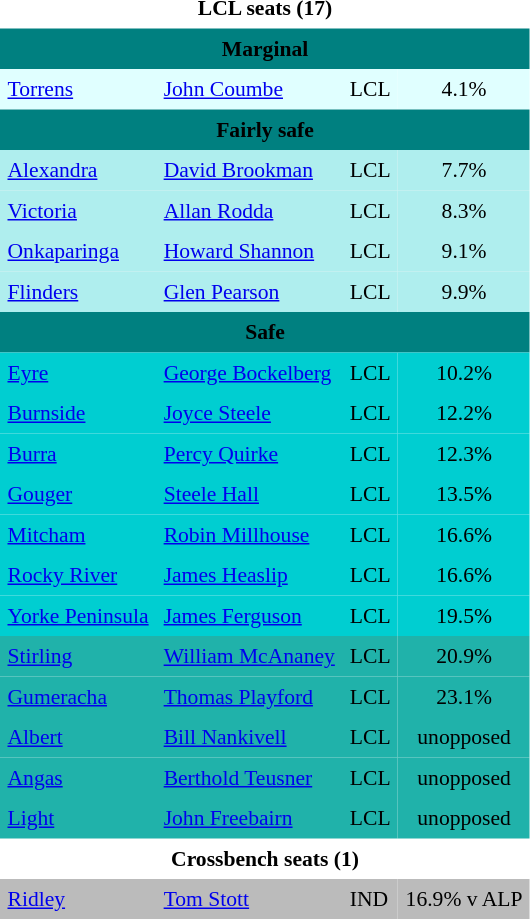<table class="toccolours" cellpadding="5" cellspacing="0" style="float:left; margin-right:.5em; margin-top:.4em; font-size:90%;">
<tr>
<td COLSPAN=4 align="center"><strong>LCL seats (17)</strong></td>
</tr>
<tr>
<td COLSPAN=4 align="center" bgcolor="Teal"><span><strong>Marginal</strong></span></td>
</tr>
<tr>
<td align="left" bgcolor="E0FFFF"><a href='#'>Torrens</a></td>
<td align="left" bgcolor="E0FFFF"><a href='#'>John Coumbe</a></td>
<td align="left" bgcolor="E0FFFF">LCL</td>
<td align="center" bgcolor="E0FFFF">4.1%</td>
</tr>
<tr>
<td COLSPAN=4 align="center" bgcolor="Teal"><span><strong>Fairly safe</strong></span></td>
</tr>
<tr>
<td align="left" bgcolor="AFEEEE"><a href='#'>Alexandra</a></td>
<td align="left" bgcolor="AFEEEE"><a href='#'>David Brookman</a></td>
<td align="left" bgcolor="AFEEEE">LCL</td>
<td align="center" bgcolor="AFEEEE">7.7%</td>
</tr>
<tr>
<td align="left" bgcolor="AFEEEE"><a href='#'>Victoria</a></td>
<td align="left" bgcolor="AFEEEE"><a href='#'>Allan Rodda</a></td>
<td align="left" bgcolor="AFEEEE">LCL</td>
<td align="center" bgcolor="AFEEEE">8.3%</td>
</tr>
<tr>
<td align="left" bgcolor="AFEEEE"><a href='#'>Onkaparinga</a></td>
<td align="left" bgcolor="AFEEEE"><a href='#'>Howard Shannon</a></td>
<td align="left" bgcolor="AFEEEE">LCL</td>
<td align="center" bgcolor="AFEEEE">9.1%</td>
</tr>
<tr>
<td align="left" bgcolor="AFEEEE"><a href='#'>Flinders</a></td>
<td align="left" bgcolor="AFEEEE"><a href='#'>Glen Pearson</a></td>
<td align="left" bgcolor="AFEEEE">LCL</td>
<td align="center" bgcolor="AFEEEE">9.9%</td>
</tr>
<tr>
<td COLSPAN=4 align="center" bgcolor="Teal"><span><strong>Safe</strong></span></td>
</tr>
<tr>
<td align="left" bgcolor="00CED1"><a href='#'>Eyre</a></td>
<td align="left" bgcolor="00CED1"><a href='#'>George Bockelberg</a></td>
<td align="left" bgcolor="00CED1">LCL</td>
<td align="center" bgcolor="00CED1">10.2%</td>
</tr>
<tr>
<td align="left" bgcolor="00CED1"><a href='#'>Burnside</a></td>
<td align="left" bgcolor="00CED1"><a href='#'>Joyce Steele</a></td>
<td align="left" bgcolor="00CED1">LCL</td>
<td align="center" bgcolor="00CED1">12.2%</td>
</tr>
<tr>
<td align="left" bgcolor="00CED1"><a href='#'>Burra</a></td>
<td align="left" bgcolor="00CED1"><a href='#'>Percy Quirke</a></td>
<td align="left" bgcolor="00CED1">LCL</td>
<td align="center" bgcolor="00CED1">12.3%</td>
</tr>
<tr>
<td align="left" bgcolor="00CED1"><a href='#'>Gouger</a></td>
<td align="left" bgcolor="00CED1"><a href='#'>Steele Hall</a></td>
<td align="left" bgcolor="00CED1">LCL</td>
<td align="center" bgcolor="00CED1">13.5%</td>
</tr>
<tr>
<td align="left" bgcolor="00CED1"><a href='#'>Mitcham</a></td>
<td align="left" bgcolor="00CED1"><a href='#'>Robin Millhouse</a></td>
<td align="left" bgcolor="00CED1">LCL</td>
<td align="center" bgcolor="00CED1">16.6%</td>
</tr>
<tr>
<td align="left" bgcolor="00CED1"><a href='#'>Rocky River</a></td>
<td align="left" bgcolor="00CED1"><a href='#'>James Heaslip</a></td>
<td align="left" bgcolor="00CED1">LCL</td>
<td align="center" bgcolor="00CED1">16.6%</td>
</tr>
<tr>
<td align="left" bgcolor="00CED1"><a href='#'>Yorke Peninsula</a></td>
<td align="left" bgcolor="00CED1"><a href='#'>James Ferguson</a></td>
<td align="left" bgcolor="00CED1">LCL</td>
<td align="center" bgcolor="00CED1">19.5%</td>
</tr>
<tr>
<td align="left" bgcolor="20B2AA"><a href='#'>Stirling</a></td>
<td align="left" bgcolor="20B2AA"><a href='#'>William McAnaney</a></td>
<td align="left" bgcolor="20B2AA">LCL</td>
<td align="center" bgcolor="20B2AA">20.9%</td>
</tr>
<tr>
<td align="left" bgcolor="20B2AA"><a href='#'>Gumeracha</a></td>
<td align="left" bgcolor="20B2AA"><a href='#'>Thomas Playford</a></td>
<td align="left" bgcolor="20B2AA">LCL</td>
<td align="center" bgcolor="20B2AA">23.1%</td>
</tr>
<tr>
<td align="left" bgcolor="20B2AA"><a href='#'>Albert</a></td>
<td align="left" bgcolor="20B2AA"><a href='#'>Bill Nankivell</a></td>
<td align="left" bgcolor="20B2AA">LCL</td>
<td align="center" bgcolor="20B2AA">unopposed</td>
</tr>
<tr>
<td align="left" bgcolor="20B2AA"><a href='#'>Angas</a></td>
<td align="left" bgcolor="20B2AA"><a href='#'>Berthold Teusner</a></td>
<td align="left" bgcolor="20B2AA">LCL</td>
<td align="center" bgcolor="20B2AA">unopposed</td>
</tr>
<tr>
<td align="left" bgcolor="20B2AA"><a href='#'>Light</a></td>
<td align="left" bgcolor="20B2AA"><a href='#'>John Freebairn</a></td>
<td align="left" bgcolor="20B2AA">LCL</td>
<td align="center" bgcolor="20B2AA">unopposed</td>
</tr>
<tr>
<td COLSPAN=4 align="center"><strong>Crossbench seats (1)</strong></td>
</tr>
<tr>
<td align="left" bgcolor="BBBBBB"><a href='#'>Ridley</a></td>
<td align="left" bgcolor="BBBBBB"><a href='#'>Tom Stott</a></td>
<td align="left" bgcolor="BBBBBB">IND</td>
<td align="center" bgcolor="BBBBBB">16.9% v ALP</td>
</tr>
<tr>
</tr>
</table>
